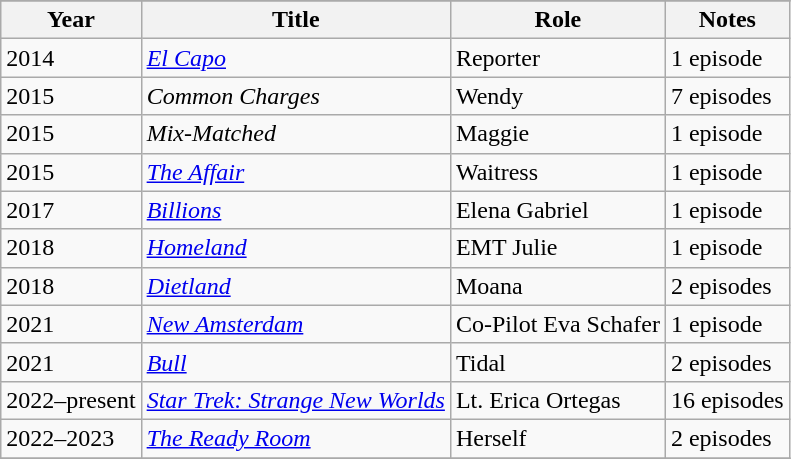<table class="wikitable sortable">
<tr>
</tr>
<tr>
<th scope="col">Year</th>
<th scope="col">Title</th>
<th scope="col">Role</th>
<th scope="col" class="unsortable">Notes</th>
</tr>
<tr>
<td>2014</td>
<td><em><a href='#'>El Capo</a></em></td>
<td>Reporter</td>
<td>1 episode</td>
</tr>
<tr>
<td>2015</td>
<td><em>Common Charges</em></td>
<td>Wendy</td>
<td>7 episodes</td>
</tr>
<tr>
<td>2015</td>
<td><em>Mix-Matched</em></td>
<td>Maggie</td>
<td>1 episode</td>
</tr>
<tr>
<td>2015</td>
<td><em><a href='#'>The Affair</a></em></td>
<td>Waitress</td>
<td>1 episode</td>
</tr>
<tr>
<td>2017</td>
<td><em><a href='#'>Billions</a></em></td>
<td>Elena Gabriel</td>
<td>1 episode</td>
</tr>
<tr>
<td>2018</td>
<td><em><a href='#'>Homeland</a></em></td>
<td>EMT Julie</td>
<td>1 episode</td>
</tr>
<tr>
<td>2018</td>
<td><em><a href='#'>Dietland</a></em></td>
<td>Moana</td>
<td>2 episodes</td>
</tr>
<tr>
<td>2021</td>
<td><em><a href='#'>New Amsterdam</a></em></td>
<td>Co-Pilot Eva Schafer</td>
<td>1 episode</td>
</tr>
<tr>
<td>2021</td>
<td><em><a href='#'>Bull</a></em></td>
<td>Tidal</td>
<td>2 episodes</td>
</tr>
<tr>
<td>2022–present</td>
<td><em><a href='#'>Star Trek: Strange New Worlds</a></em></td>
<td>Lt. Erica Ortegas</td>
<td>16 episodes</td>
</tr>
<tr>
<td>2022–2023</td>
<td><em><a href='#'>The Ready Room</a></em></td>
<td>Herself</td>
<td>2 episodes</td>
</tr>
<tr>
</tr>
</table>
